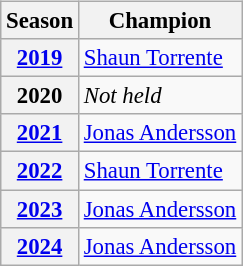<table class="wikitable" style="font-size: 95%; display:inline-table;">
<tr>
<th>Season</th>
<th>Champion</th>
</tr>
<tr>
<th><a href='#'>2019</a></th>
<td> <a href='#'>Shaun Torrente</a></td>
</tr>
<tr>
<th>2020</th>
<td><em>Not held</em></td>
</tr>
<tr>
<th><a href='#'>2021</a></th>
<td> <a href='#'>Jonas Andersson</a></td>
</tr>
<tr>
<th><a href='#'>2022</a></th>
<td> <a href='#'>Shaun Torrente</a></td>
</tr>
<tr>
<th><a href='#'>2023</a></th>
<td> <a href='#'>Jonas Andersson</a></td>
</tr>
<tr>
<th><a href='#'>2024</a></th>
<td> <a href='#'>Jonas Andersson</a></td>
</tr>
</table>
